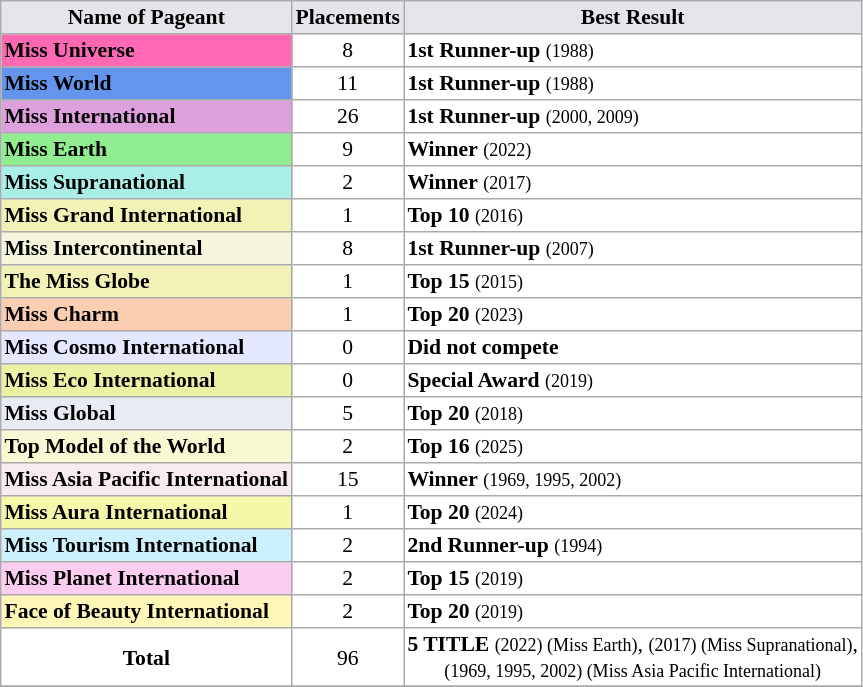<table class="sortable" border="2" cellpadding="2" cellspacing="0" style="margin: 0 1em 0 0; background: white; border: 1px #aaa solid; border-collapse: collapse; font-size: 90%;">
<tr>
<th align="center" bgcolor="#E4E4EA">Name of Pageant</th>
<th align="center" bgcolor="#E4E4EA">Placements</th>
<th align="center" bgcolor="#E4E4EA">Best Result</th>
</tr>
<tr>
<td bgcolor="#FF69B4"><strong>Miss Universe</strong></td>
<td align="center">8</td>
<td><strong>1st Runner-up</strong> <small>(1988)</small></td>
</tr>
<tr>
<td bgcolor="#6495ED"><strong>Miss World</strong></td>
<td align="center">11</td>
<td><strong>1st Runner-up</strong> <small>(1988)</small></td>
</tr>
<tr>
<td bgcolor="#DDA0DD"><strong>Miss International</strong></td>
<td align="center">26</td>
<td><strong>1st Runner-up</strong> <small>(2000, 2009)</small></td>
</tr>
<tr>
<td bgcolor="#90EE90"><strong>Miss Earth</strong></td>
<td align="center">9</td>
<td><strong>Winner</strong>   <small>(2022)</small></td>
</tr>
<tr>
<td bgcolor="#AAEEE8"><strong>Miss Supranational </strong></td>
<td align="center">2</td>
<td><strong>Winner</strong>   <small>(2017)</small></td>
</tr>
<tr>
<td bgcolor="#f2f2b7"><strong>Miss Grand International</strong></td>
<td align="center">1</td>
<td><strong>Top 10</strong> <small>(2016)</small></td>
</tr>
<tr>
<td bgcolor="#f5f5dc"><strong>Miss Intercontinental</strong></td>
<td align="center">8</td>
<td><strong>1st Runner-up</strong> <small>(2007)</small></td>
</tr>
<tr>
<td bgcolor="#f2f2b7"><strong>The Miss Globe	</strong></td>
<td align="center">1</td>
<td><strong>Top 15</strong> <small>(2015)</small></td>
</tr>
<tr>
<td bgcolor="#fbceb1"><strong>Miss Charm</strong></td>
<td align="center">1</td>
<td><strong>Top 20</strong> <small>(2023)</small></td>
</tr>
<tr>
<td bgcolor="#e3e8ff"><strong>Miss Cosmo International</strong></td>
<td align="center">0</td>
<td><strong>Did not compete</strong></td>
</tr>
<tr>
<td bgcolor="#ecf2a3"><strong>Miss Eco International </strong></td>
<td align="center">0</td>
<td><strong> Special Award</strong> <small>(2019)</small></td>
</tr>
<tr>
<td bgcolor="#e9ebf4"><strong>Miss Global</strong></td>
<td align="center">5</td>
<td><strong>Top 20</strong> <small>(2018)</small></td>
</tr>
<tr>
<td bgcolor="#f8f8d2"><strong>Top Model of the World</strong></td>
<td align="center">2</td>
<td><strong>Top 16</strong> <small>(2025)</small></td>
</tr>
<tr>
<td bgcolor="#f8ebf0"><strong>Miss Asia Pacific International</strong></td>
<td align="center">15</td>
<td><strong>Winner</strong>   <small>(1969, 1995, 2002)</small></td>
</tr>
<tr>
<td bgcolor="#F5F8A9"><strong>Miss Aura International</strong></td>
<td align="center">1</td>
<td><strong>Top 20</strong> <small>(2024)</small></td>
</tr>
<tr>
<td bgcolor="#ccf1fd"><strong>Miss Tourism International</strong></td>
<td align="center">2</td>
<td><strong>2nd Runner-up</strong> <small>(1994)</small></td>
</tr>
<tr>
<td bgcolor="#fdccf1"><strong>Miss Planet International</strong></td>
<td align="center">2</td>
<td><strong>Top 15</strong>  <small>(2019)</small></td>
</tr>
<tr>
<td bgcolor="FFF7B8"><strong>Face of Beauty International</strong></td>
<td align="center">2</td>
<td><strong>Top 20</strong>  <small>(2019)</small></td>
</tr>
<tr>
<td align="center"><strong>Total</strong></td>
<td align="center">96</td>
<td align="center"><strong>5 TITLE</strong> <small>(2022) (Miss Earth)</small>, <small>(2017) (Miss Supranational)</small>, <br><small>(1969, 1995, 2002) (Miss Asia Pacific International)</small></td>
</tr>
<tr>
</tr>
</table>
